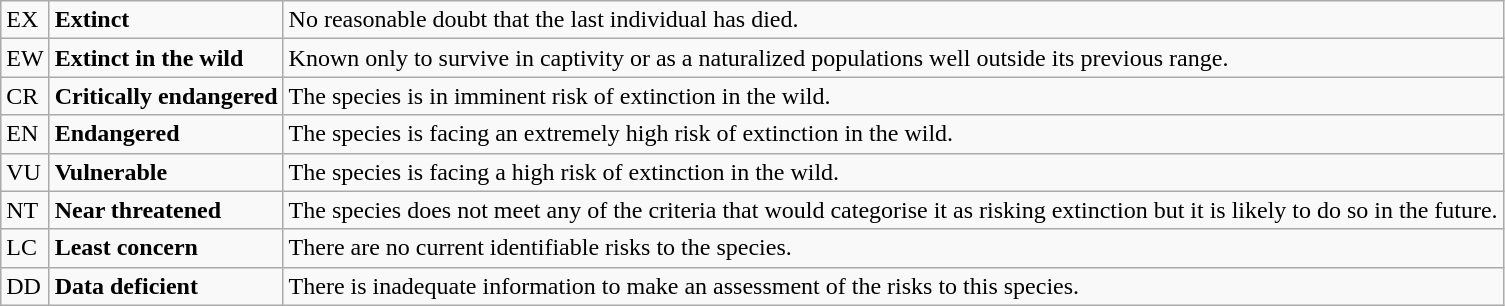<table class="wikitable" style="text-align:left">
<tr>
<td>EX</td>
<td><strong>Extinct</strong></td>
<td>No reasonable doubt that the last individual has died.</td>
</tr>
<tr>
<td>EW</td>
<td><strong>Extinct in the wild</strong></td>
<td>Known only to survive in captivity or as a naturalized populations well outside its previous range.</td>
</tr>
<tr>
<td>CR</td>
<td><strong>Critically endangered</strong></td>
<td>The species is in imminent risk of extinction in the wild.</td>
</tr>
<tr>
<td>EN</td>
<td><strong>Endangered</strong></td>
<td>The species is facing an extremely high risk of extinction in the wild.</td>
</tr>
<tr>
<td>VU</td>
<td><strong>Vulnerable</strong></td>
<td>The species is facing a high risk of extinction in the wild.</td>
</tr>
<tr>
<td>NT</td>
<td><strong>Near threatened</strong></td>
<td>The species does not meet any of the criteria that would categorise it as risking extinction but it is likely to do so in the future.</td>
</tr>
<tr>
<td>LC</td>
<td><strong>Least concern</strong></td>
<td>There are no current identifiable risks to the species.</td>
</tr>
<tr>
<td>DD</td>
<td><strong>Data deficient</strong></td>
<td>There is inadequate information to make an assessment of the risks to this species.</td>
</tr>
</table>
